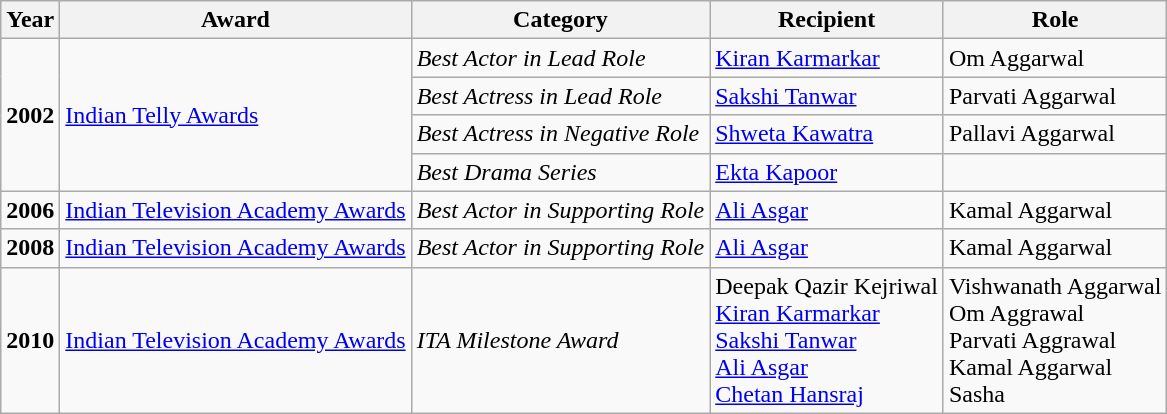<table class="wikitable sortable">
<tr>
<th>Year</th>
<th>Award</th>
<th>Category</th>
<th>Recipient</th>
<th>Role</th>
</tr>
<tr>
<td rowspan="4"><strong>2002</strong></td>
<td rowspan="4"><a href='#'>Indian Telly Awards</a></td>
<td><em>Best Actor in Lead Role</em></td>
<td><a href='#'>Kiran Karmarkar</a></td>
<td>Om Aggarwal</td>
</tr>
<tr>
<td><em>Best Actress in Lead Role</em></td>
<td><a href='#'>Sakshi Tanwar</a></td>
<td>Parvati Aggarwal</td>
</tr>
<tr>
<td><em>Best Actress in Negative Role</em></td>
<td><a href='#'>Shweta Kawatra</a></td>
<td>Pallavi Aggarwal</td>
</tr>
<tr>
<td><em>Best Drama Series</em></td>
<td><a href='#'>Ekta Kapoor</a></td>
<td></td>
</tr>
<tr>
<td><strong>2006</strong></td>
<td><a href='#'>Indian Television Academy Awards</a></td>
<td><em>Best Actor in Supporting Role</em></td>
<td><a href='#'>Ali Asgar</a></td>
<td>Kamal Aggarwal</td>
</tr>
<tr>
<td><strong>2008</strong></td>
<td><a href='#'>Indian Television Academy Awards</a></td>
<td><em>Best Actor in Supporting Role</em></td>
<td><a href='#'>Ali Asgar</a></td>
<td>Kamal Aggarwal</td>
</tr>
<tr>
<td><strong>2010</strong></td>
<td><a href='#'>Indian Television Academy Awards</a></td>
<td><em>ITA Milestone Award</em></td>
<td>Deepak Qazir Kejriwal<br><a href='#'>Kiran Karmarkar</a><br><a href='#'>Sakshi Tanwar</a><br><a href='#'>Ali Asgar</a><br><a href='#'>Chetan Hansraj</a></td>
<td>Vishwanath Aggarwal<br>Om Aggrawal<br>Parvati Aggrawal<br>Kamal Aggarwal<br>Sasha</td>
</tr>
</table>
